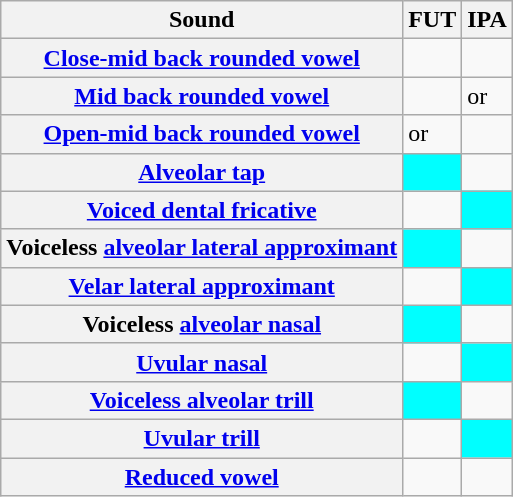<table class="wikitable">
<tr>
<th>Sound</th>
<th>FUT</th>
<th>IPA</th>
</tr>
<tr>
<th><a href='#'>Close-mid back rounded vowel</a></th>
<td><em></em></td>
<td></td>
</tr>
<tr>
<th><a href='#'>Mid back rounded vowel</a></th>
<td><em></em></td>
<td> or </td>
</tr>
<tr>
<th><a href='#'>Open-mid back rounded vowel</a></th>
<td><em></em> or <em></em></td>
<td></td>
</tr>
<tr>
<th><a href='#'>Alveolar tap</a></th>
<td style="background-color: aqua;"><em></em></td>
<td></td>
</tr>
<tr>
<th><a href='#'>Voiced dental fricative</a></th>
<td><em></em></td>
<td style="background-color: aqua;"></td>
</tr>
<tr>
<th>Voiceless <a href='#'>alveolar lateral approximant</a></th>
<td style="background-color: aqua;"><em></em></td>
<td></td>
</tr>
<tr>
<th><a href='#'>Velar lateral approximant</a></th>
<td><em></em></td>
<td style="background-color: aqua;"></td>
</tr>
<tr>
<th>Voiceless <a href='#'>alveolar nasal</a></th>
<td style="background-color: aqua;"><em></em></td>
<td></td>
</tr>
<tr>
<th><a href='#'>Uvular nasal</a></th>
<td><em></em></td>
<td style="background-color: aqua;"></td>
</tr>
<tr>
<th><a href='#'>Voiceless alveolar trill</a></th>
<td style="background-color: aqua;"><em></em></td>
<td></td>
</tr>
<tr>
<th><a href='#'>Uvular trill</a></th>
<td><em></em></td>
<td style="background-color: aqua;"></td>
</tr>
<tr>
<th><a href='#'>Reduced vowel</a></th>
<td><em></em></td>
<td></td>
</tr>
</table>
